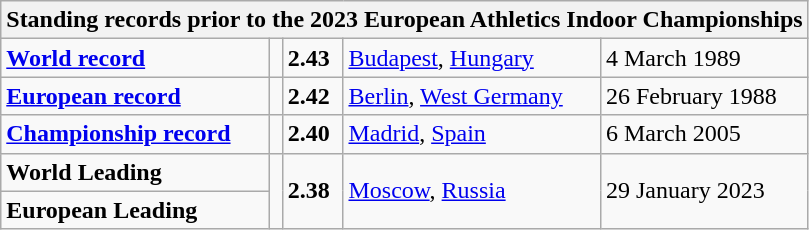<table class="wikitable">
<tr>
<th colspan="5">Standing records prior to the 2023 European Athletics Indoor Championships</th>
</tr>
<tr>
<td><strong><a href='#'>World record</a></strong></td>
<td></td>
<td><strong>2.43</strong></td>
<td><a href='#'>Budapest</a>, <a href='#'>Hungary</a></td>
<td>4 March 1989</td>
</tr>
<tr>
<td><strong><a href='#'>European record</a></strong></td>
<td></td>
<td><strong>2.42</strong></td>
<td><a href='#'>Berlin</a>, <a href='#'>West Germany</a></td>
<td>26 February 1988</td>
</tr>
<tr>
<td><strong><a href='#'>Championship record</a></strong></td>
<td></td>
<td><strong>2.40</strong></td>
<td><a href='#'>Madrid</a>, <a href='#'>Spain</a></td>
<td>6 March 2005</td>
</tr>
<tr>
<td><strong>World Leading</strong></td>
<td rowspan="2"></td>
<td rowspan="2"><strong>2.38</strong></td>
<td rowspan="2"><a href='#'>Moscow</a>, <a href='#'>Russia</a></td>
<td rowspan="2">29 January 2023</td>
</tr>
<tr>
<td><strong>European Leading</strong></td>
</tr>
</table>
